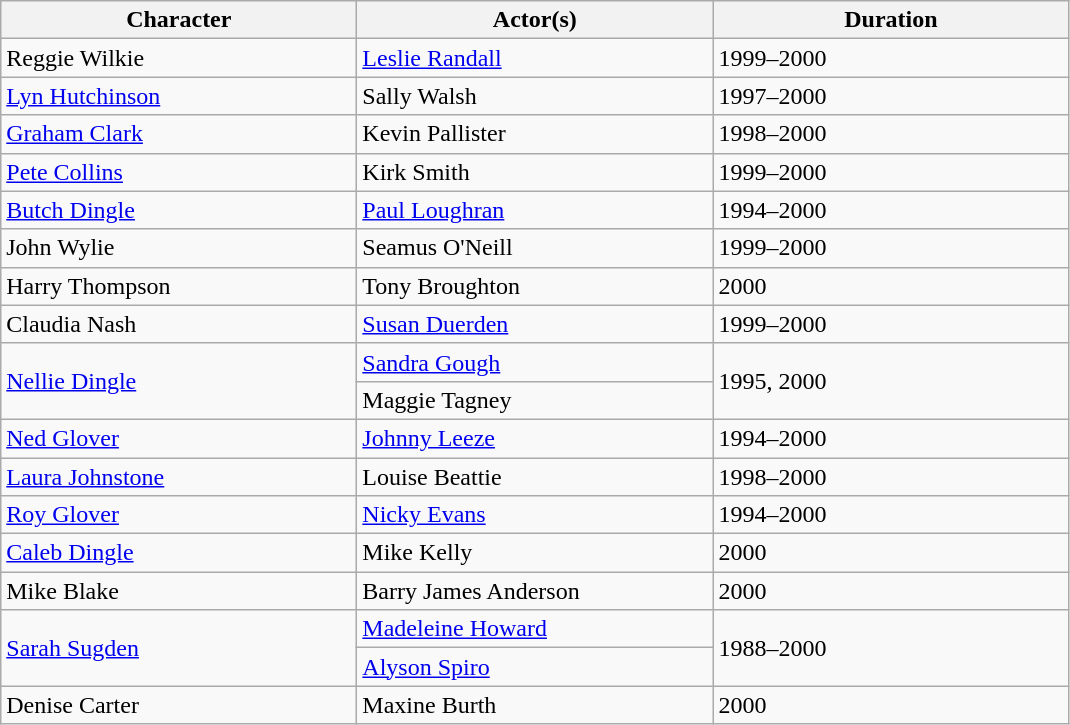<table class="wikitable">
<tr>
<th scope="col" width="230">Character</th>
<th scope="col" width="230">Actor(s)</th>
<th scope="col" width="230">Duration</th>
</tr>
<tr>
<td>Reggie Wilkie</td>
<td><a href='#'>Leslie Randall</a></td>
<td>1999–2000</td>
</tr>
<tr>
<td><a href='#'>Lyn Hutchinson</a></td>
<td>Sally Walsh</td>
<td>1997–2000</td>
</tr>
<tr>
<td><a href='#'>Graham Clark</a></td>
<td>Kevin Pallister</td>
<td>1998–2000</td>
</tr>
<tr>
<td><a href='#'>Pete Collins</a></td>
<td>Kirk Smith</td>
<td>1999–2000</td>
</tr>
<tr>
<td><a href='#'>Butch Dingle</a></td>
<td><a href='#'>Paul Loughran</a></td>
<td>1994–2000</td>
</tr>
<tr>
<td>John Wylie</td>
<td>Seamus O'Neill</td>
<td>1999–2000</td>
</tr>
<tr>
<td>Harry Thompson</td>
<td>Tony Broughton</td>
<td>2000</td>
</tr>
<tr>
<td>Claudia Nash</td>
<td><a href='#'>Susan Duerden</a></td>
<td>1999–2000</td>
</tr>
<tr>
<td rowspan="2"><a href='#'>Nellie Dingle</a></td>
<td><a href='#'>Sandra Gough</a></td>
<td rowspan="2">1995, 2000</td>
</tr>
<tr>
<td>Maggie Tagney</td>
</tr>
<tr>
<td><a href='#'>Ned Glover</a></td>
<td><a href='#'>Johnny Leeze</a></td>
<td>1994–2000</td>
</tr>
<tr>
<td><a href='#'>Laura Johnstone</a></td>
<td>Louise Beattie</td>
<td>1998–2000</td>
</tr>
<tr>
<td><a href='#'>Roy Glover</a></td>
<td><a href='#'>Nicky Evans</a></td>
<td>1994–2000</td>
</tr>
<tr>
<td><a href='#'>Caleb Dingle</a></td>
<td>Mike Kelly</td>
<td>2000</td>
</tr>
<tr>
<td>Mike Blake</td>
<td>Barry James Anderson</td>
<td>2000</td>
</tr>
<tr>
<td rowspan="2"><a href='#'>Sarah Sugden</a></td>
<td><a href='#'>Madeleine Howard</a></td>
<td rowspan="2">1988–2000</td>
</tr>
<tr>
<td><a href='#'>Alyson Spiro</a></td>
</tr>
<tr>
<td>Denise Carter</td>
<td>Maxine Burth</td>
<td>2000</td>
</tr>
</table>
